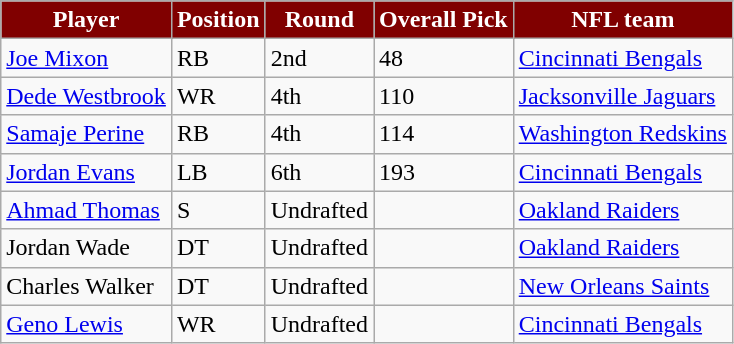<table class="wikitable" border="1">
<tr>
<th style="background: maroon; color: white">Player</th>
<th style="background: maroon; color: white">Position</th>
<th style="background: maroon; color: white">Round</th>
<th style="background: maroon; color: white">Overall Pick</th>
<th style="background: maroon; color: white">NFL team</th>
</tr>
<tr>
<td><a href='#'>Joe Mixon</a></td>
<td>RB</td>
<td>2nd</td>
<td>48</td>
<td><a href='#'>Cincinnati Bengals</a></td>
</tr>
<tr>
<td><a href='#'>Dede Westbrook</a></td>
<td>WR</td>
<td>4th</td>
<td>110</td>
<td><a href='#'>Jacksonville Jaguars</a></td>
</tr>
<tr>
<td><a href='#'>Samaje Perine</a></td>
<td>RB</td>
<td>4th</td>
<td>114</td>
<td><a href='#'>Washington Redskins</a></td>
</tr>
<tr>
<td><a href='#'>Jordan Evans</a></td>
<td>LB</td>
<td>6th</td>
<td>193</td>
<td><a href='#'>Cincinnati Bengals</a></td>
</tr>
<tr>
<td><a href='#'>Ahmad Thomas</a></td>
<td>S</td>
<td>Undrafted</td>
<td></td>
<td><a href='#'>Oakland Raiders</a></td>
</tr>
<tr>
<td>Jordan Wade</td>
<td>DT</td>
<td>Undrafted</td>
<td></td>
<td><a href='#'>Oakland Raiders</a></td>
</tr>
<tr>
<td>Charles Walker</td>
<td>DT</td>
<td>Undrafted</td>
<td></td>
<td><a href='#'>New Orleans Saints</a></td>
</tr>
<tr>
<td><a href='#'>Geno Lewis</a></td>
<td>WR</td>
<td>Undrafted</td>
<td></td>
<td><a href='#'>Cincinnati Bengals</a></td>
</tr>
</table>
